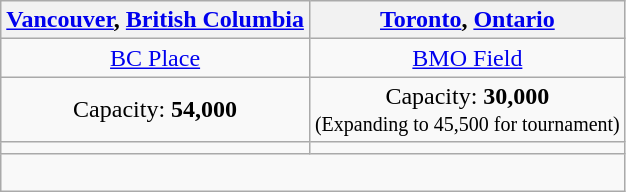<table class="wikitable" style="text-align:center">
<tr>
<th><a href='#'>Vancouver</a>, <a href='#'>British Columbia</a></th>
<th><a href='#'>Toronto</a>, <a href='#'>Ontario</a></th>
</tr>
<tr>
<td><a href='#'>BC Place</a></td>
<td><a href='#'>BMO Field</a></td>
</tr>
<tr>
<td>Capacity: <strong>54,000</strong></td>
<td>Capacity: <strong>30,000</strong><br><small> (Expanding to 45,500 for tournament)</small></td>
</tr>
<tr>
<td></td>
<td></td>
</tr>
<tr>
<td colspan="3"><br></td>
</tr>
</table>
